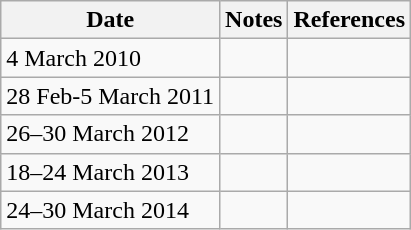<table class="wikitable">
<tr>
<th>Date</th>
<th>Notes</th>
<th>References</th>
</tr>
<tr>
<td>4 March 2010</td>
<td></td>
<td></td>
</tr>
<tr>
<td>28 Feb-5 March 2011</td>
<td></td>
<td></td>
</tr>
<tr>
<td>26–30 March 2012</td>
<td></td>
<td></td>
</tr>
<tr>
<td>18–24 March 2013</td>
<td></td>
<td></td>
</tr>
<tr>
<td>24–30 March 2014</td>
<td></td>
<td></td>
</tr>
</table>
